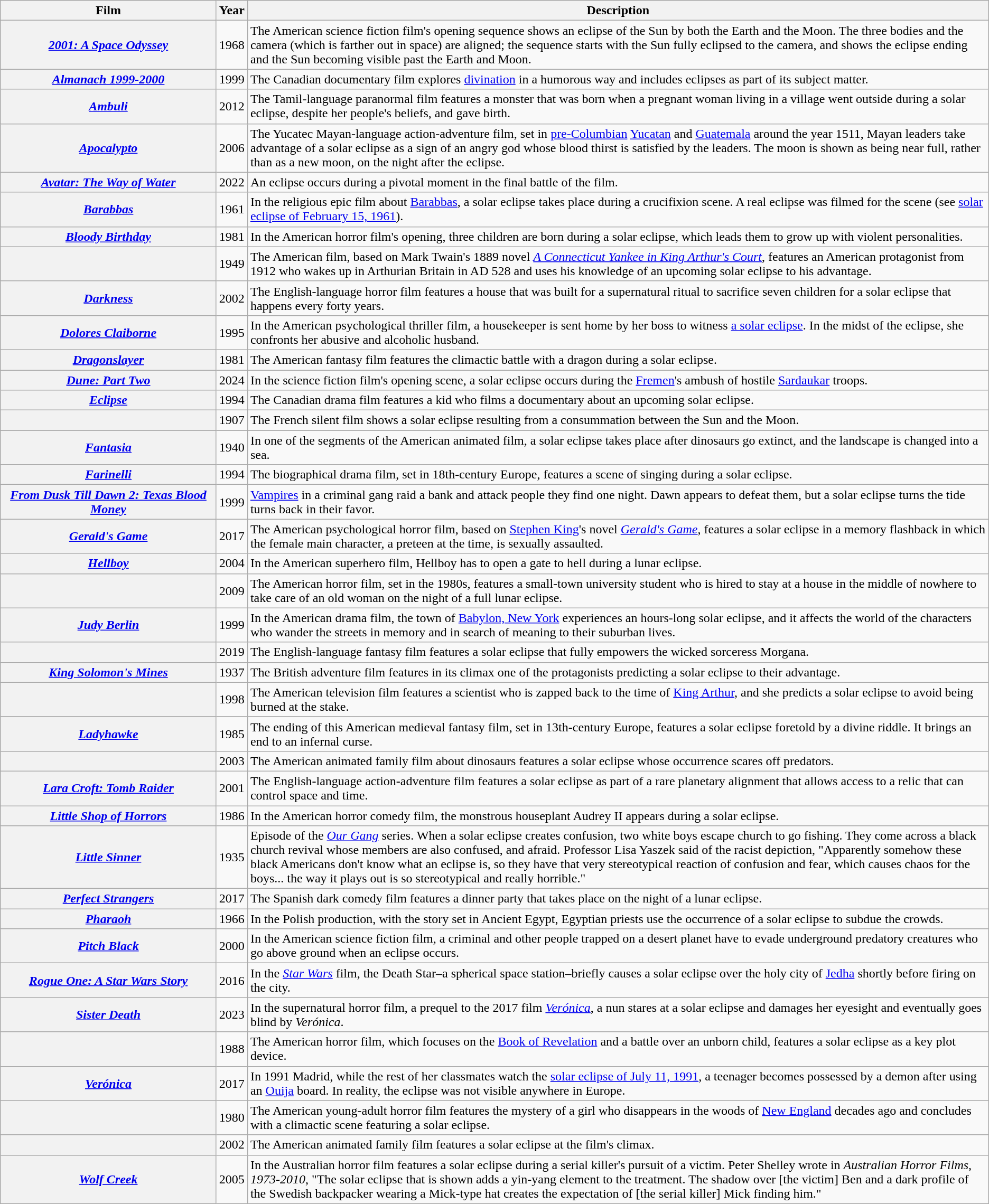<table class="wikitable sortable plainrowheaders">
<tr>
<th scope="col">Film</th>
<th scope="col">Year</th>
<th scope="col" width="75%" class="unsortable">Description</th>
</tr>
<tr>
<th scope="row"><em><a href='#'>2001: A Space Odyssey</a></em></th>
<td>1968</td>
<td>The American science fiction film's opening sequence shows an eclipse of the Sun by both the Earth and the Moon. The three bodies and the camera (which is farther out in space) are aligned; the sequence starts with the Sun fully eclipsed to the camera, and shows the eclipse ending and the Sun becoming visible past the Earth and Moon.</td>
</tr>
<tr>
<th scope="row"><em><a href='#'>Almanach 1999-2000</a></em></th>
<td>1999</td>
<td>The Canadian documentary film explores <a href='#'>divination</a> in a humorous way and includes eclipses as part of its subject matter.</td>
</tr>
<tr>
<th scope="row"><em><a href='#'>Ambuli</a></em></th>
<td>2012</td>
<td>The Tamil-language paranormal film features a monster that was born when a pregnant woman living in a village went outside during a solar eclipse, despite her people's beliefs, and gave birth.</td>
</tr>
<tr>
<th scope="row"><em><a href='#'>Apocalypto</a></em></th>
<td>2006</td>
<td>The Yucatec Mayan-language action-adventure film, set in <a href='#'>pre-Columbian</a> <a href='#'>Yucatan</a> and <a href='#'>Guatemala</a> around the year 1511, Mayan leaders take advantage of a solar eclipse as a sign of an angry god whose blood thirst is satisfied by the leaders. The moon is shown as being near full, rather than as a new moon, on the night after the eclipse.</td>
</tr>
<tr>
<th scope="row"><em><a href='#'>Avatar: The Way of Water</a></em></th>
<td>2022</td>
<td>An eclipse occurs during a pivotal moment in the final battle of the film.</td>
</tr>
<tr>
<th scope="row"><em><a href='#'>Barabbas</a></em></th>
<td>1961</td>
<td>In the religious epic film about <a href='#'>Barabbas</a>, a solar eclipse takes place during a crucifixion scene. A real eclipse was filmed for the scene (see <a href='#'>solar eclipse of February 15, 1961</a>).</td>
</tr>
<tr>
<th scope="row"><em><a href='#'>Bloody Birthday</a></em></th>
<td>1981</td>
<td>In the American horror film's opening, three children are born during a solar eclipse, which leads them to grow up with violent personalities.</td>
</tr>
<tr>
<th scope="row"><em></em></th>
<td>1949</td>
<td>The American film, based on Mark Twain's 1889 novel <em><a href='#'>A Connecticut Yankee in King Arthur's Court</a></em>, features an American protagonist from 1912 who wakes up in Arthurian Britain in AD 528 and uses his knowledge of an upcoming solar eclipse to his advantage.</td>
</tr>
<tr>
<th scope="row"><em><a href='#'>Darkness</a></em></th>
<td>2002</td>
<td>The English-language horror film features a house that was built for a supernatural ritual to sacrifice seven children for a solar eclipse that happens every forty years.</td>
</tr>
<tr>
<th scope="row"><em><a href='#'>Dolores Claiborne</a></em></th>
<td>1995</td>
<td>In the American psychological thriller film, a housekeeper is sent home by her boss to witness <a href='#'>a solar eclipse</a>. In the midst of the eclipse, she confronts her abusive and alcoholic husband.</td>
</tr>
<tr>
<th scope="row"><em><a href='#'>Dragonslayer</a></em></th>
<td>1981</td>
<td>The American fantasy film features the climactic battle with a dragon during a solar eclipse.</td>
</tr>
<tr>
<th scope="row"><em><a href='#'>Dune: Part Two</a></em></th>
<td>2024</td>
<td>In the science fiction film's opening scene, a solar eclipse occurs during the <a href='#'>Fremen</a>'s ambush of hostile <a href='#'>Sardaukar</a> troops.</td>
</tr>
<tr>
<th scope="row"><em><a href='#'>Eclipse</a></em></th>
<td>1994</td>
<td>The Canadian drama film features a kid who films a documentary about an upcoming solar eclipse.</td>
</tr>
<tr>
<th scope="row"><em></em></th>
<td>1907</td>
<td>The French silent film shows a solar eclipse resulting from a consummation between the Sun and the Moon.</td>
</tr>
<tr>
<th scope="row"><em><a href='#'>Fantasia</a></em></th>
<td>1940</td>
<td>In one of the segments of the American animated film, a solar eclipse takes place after dinosaurs go extinct, and the landscape is changed into a sea.</td>
</tr>
<tr>
<th scope="row"><em><a href='#'>Farinelli</a></em></th>
<td>1994</td>
<td>The biographical drama film, set in 18th-century Europe, features a scene of singing during a solar eclipse.</td>
</tr>
<tr>
<th scope="row"><em><a href='#'>From Dusk Till Dawn 2: Texas Blood Money</a></em></th>
<td>1999</td>
<td><a href='#'>Vampires</a> in a criminal gang raid a bank and attack people they find one night. Dawn appears to defeat them, but a solar eclipse turns the tide turns back in their favor.</td>
</tr>
<tr>
<th scope="row"><em><a href='#'>Gerald's Game</a></em></th>
<td>2017</td>
<td>The American psychological horror film, based on <a href='#'>Stephen King</a>'s novel <em><a href='#'>Gerald's Game</a></em>, features a solar eclipse in a memory flashback in which the female main character, a preteen at the time, is sexually assaulted.</td>
</tr>
<tr>
<th scope="row"><em><a href='#'>Hellboy</a></em></th>
<td>2004</td>
<td>In the American superhero film, Hellboy has to open a gate to hell during a lunar eclipse.</td>
</tr>
<tr>
<th scope="row"><em></em></th>
<td>2009</td>
<td>The American horror film, set in the 1980s, features a small-town university student who is hired to stay at a house in the middle of nowhere to take care of an old woman on the night of a full lunar eclipse.</td>
</tr>
<tr>
<th scope="row"><em><a href='#'>Judy Berlin</a></em></th>
<td>1999</td>
<td>In the American drama film, the town of <a href='#'>Babylon, New York</a> experiences an hours-long solar eclipse, and it affects the world of the characters who wander the streets in memory and in search of meaning to their suburban lives.</td>
</tr>
<tr>
<th scope="row"><em></em></th>
<td>2019</td>
<td>The English-language fantasy film features a solar eclipse that fully empowers the wicked sorceress Morgana.</td>
</tr>
<tr>
<th scope="row"><em><a href='#'>King Solomon's Mines</a></em></th>
<td>1937</td>
<td>The British adventure film features in its climax one of the protagonists predicting a solar eclipse to their advantage.</td>
</tr>
<tr>
<th scope="row"><em></em></th>
<td>1998</td>
<td>The American television film features a scientist who is zapped back to the time of <a href='#'>King Arthur</a>, and she predicts a solar eclipse to avoid being burned at the stake.</td>
</tr>
<tr>
<th scope="row"><em><a href='#'>Ladyhawke</a></em></th>
<td>1985</td>
<td>The ending of this American medieval fantasy film, set in 13th-century Europe, features a solar eclipse foretold by a divine riddle. It brings an end to an infernal curse.</td>
</tr>
<tr>
<th scope="row"><em></em></th>
<td>2003</td>
<td>The American animated family film about dinosaurs features a solar eclipse whose occurrence scares off predators.</td>
</tr>
<tr>
<th scope="row"><em><a href='#'>Lara Croft: Tomb Raider</a></em></th>
<td>2001</td>
<td>The English-language action-adventure film features a solar eclipse as part of a rare planetary alignment that allows access to a relic that can control space and time.</td>
</tr>
<tr>
<th scope="row"><em><a href='#'>Little Shop of Horrors</a></em></th>
<td>1986</td>
<td>In the American horror comedy film, the monstrous houseplant Audrey II appears during a solar eclipse.</td>
</tr>
<tr>
<th scope="row"><em><a href='#'>Little Sinner</a></em></th>
<td>1935</td>
<td>Episode of the <em><a href='#'>Our Gang</a></em> series. When a solar eclipse creates confusion, two white boys escape church to go fishing. They come across a black church revival whose members are also confused, and afraid. Professor Lisa Yaszek said of the racist depiction, "Apparently somehow these black Americans don't know what an eclipse is, so they have that very stereotypical reaction of confusion and fear, which causes chaos for the boys... the way it plays out is so stereotypical and really horrible."</td>
</tr>
<tr>
<th scope="row"><em><a href='#'>Perfect Strangers</a></em></th>
<td>2017</td>
<td>The Spanish dark comedy film features a dinner party that takes place on the night of a lunar eclipse.</td>
</tr>
<tr>
<th scope="row"><em><a href='#'>Pharaoh</a></em></th>
<td>1966</td>
<td>In the Polish production, with the story set in Ancient Egypt, Egyptian priests use the occurrence of a solar eclipse to subdue the crowds.</td>
</tr>
<tr>
<th scope="row"><em><a href='#'>Pitch Black</a></em></th>
<td>2000</td>
<td>In the American science fiction film, a criminal and other people trapped on a desert planet have to evade underground predatory creatures who go above ground when an eclipse occurs.</td>
</tr>
<tr>
<th scope="row"><em><a href='#'>Rogue One: A Star Wars Story</a></em></th>
<td>2016</td>
<td>In the <em><a href='#'>Star Wars</a></em> film, the Death Star–a spherical space station–briefly causes a solar eclipse over the holy city of <a href='#'>Jedha</a> shortly before firing on the city.</td>
</tr>
<tr>
<th scope="row"><em><a href='#'>Sister Death</a></em></th>
<td>2023</td>
<td>In the supernatural horror film, a prequel to the 2017 film <em><a href='#'>Verónica</a></em>, a nun stares at a solar eclipse and damages her eyesight and eventually goes blind by <em>Verónica</em>.</td>
</tr>
<tr>
<th scope="row"><em></em></th>
<td>1988</td>
<td>The American horror film, which focuses on the <a href='#'>Book of Revelation</a> and a battle over an unborn child, features a solar eclipse as a key plot device.</td>
</tr>
<tr>
<th scope="row"><em><a href='#'>Verónica</a></em></th>
<td>2017</td>
<td>In 1991 Madrid, while the rest of her classmates watch the <a href='#'>solar eclipse of July 11, 1991</a>, a teenager becomes possessed by a demon after using an <a href='#'>Ouija</a> board.  In reality, the eclipse was not visible anywhere in Europe.</td>
</tr>
<tr>
<th scope="row"><em></em></th>
<td>1980</td>
<td>The American young-adult horror film features the mystery of a girl who disappears in the woods of <a href='#'>New England</a> decades ago and concludes with a climactic scene featuring a solar eclipse.</td>
</tr>
<tr>
<th scope="row"><em></em></th>
<td>2002</td>
<td>The American animated family film features a solar eclipse at the film's climax.</td>
</tr>
<tr>
<th scope="row"><em><a href='#'>Wolf Creek</a></em></th>
<td>2005</td>
<td>In the Australian horror film features a solar eclipse during a serial killer's pursuit of a victim. Peter Shelley wrote in <em>Australian Horror Films, 1973-2010</em>, "The solar eclipse that is shown adds a yin-yang element to the treatment. The shadow over [the victim] Ben and a dark profile of the Swedish backpacker wearing a Mick-type hat creates the expectation of [the serial killer] Mick finding him."</td>
</tr>
</table>
